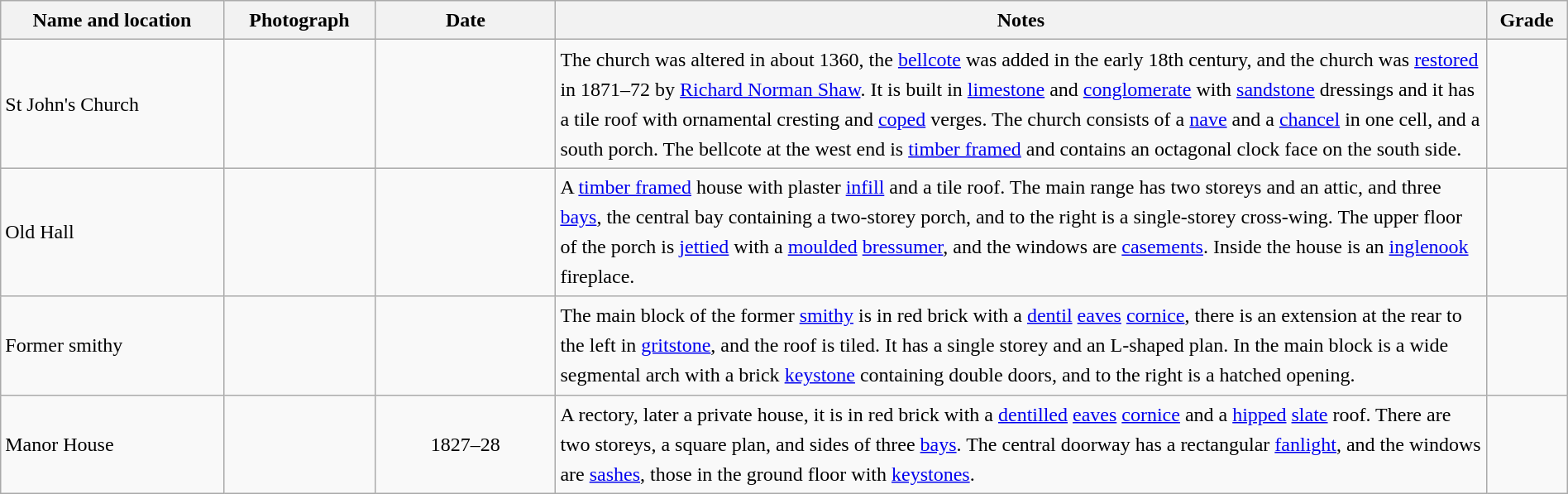<table class="wikitable sortable plainrowheaders" style="width:100%; border:0; text-align:left; line-height:150%;">
<tr>
<th scope="col"  style="width:150px">Name and location</th>
<th scope="col"  style="width:100px" class="unsortable">Photograph</th>
<th scope="col"  style="width:120px">Date</th>
<th scope="col"  style="width:650px" class="unsortable">Notes</th>
<th scope="col"  style="width:50px">Grade</th>
</tr>
<tr>
<td>St John's Church<br><small></small></td>
<td></td>
<td align="center"></td>
<td>The church was altered in about 1360, the <a href='#'>bellcote</a> was added in the early 18th century, and the church was <a href='#'>restored</a> in 1871–72 by <a href='#'>Richard Norman Shaw</a>.  It is built in <a href='#'>limestone</a> and <a href='#'>conglomerate</a> with <a href='#'>sandstone</a> dressings and it has a tile roof with ornamental cresting and <a href='#'>coped</a> verges.  The church consists of a <a href='#'>nave</a> and a <a href='#'>chancel</a> in one cell, and a south porch.  The bellcote at the west end is <a href='#'>timber framed</a> and contains an octagonal clock face on the south side.</td>
<td align="center" ></td>
</tr>
<tr>
<td>Old Hall<br><small></small></td>
<td></td>
<td align="center"></td>
<td>A <a href='#'>timber framed</a> house with plaster <a href='#'>infill</a> and a tile roof.  The main range has two storeys and an attic, and three <a href='#'>bays</a>, the central bay containing a two-storey porch, and to the right is a single-storey cross-wing.  The upper floor of the porch is <a href='#'>jettied</a> with a <a href='#'>moulded</a> <a href='#'>bressumer</a>, and the windows are <a href='#'>casements</a>.  Inside the house is an <a href='#'>inglenook</a> fireplace.</td>
<td align="center" ></td>
</tr>
<tr>
<td>Former smithy<br><small></small></td>
<td></td>
<td align="center"></td>
<td>The main block of the former <a href='#'>smithy</a> is in red brick with a <a href='#'>dentil</a> <a href='#'>eaves</a> <a href='#'>cornice</a>, there is an extension at the rear to the left in <a href='#'>gritstone</a>, and the roof is tiled.  It has a single storey and an L-shaped plan.  In the main block is a wide segmental arch with a brick <a href='#'>keystone</a> containing double doors, and to the right is a hatched opening.</td>
<td align="center" ></td>
</tr>
<tr>
<td>Manor House<br><small></small></td>
<td></td>
<td align="center">1827–28</td>
<td>A rectory, later a private house, it is in red brick with a <a href='#'>dentilled</a> <a href='#'>eaves</a> <a href='#'>cornice</a> and a <a href='#'>hipped</a> <a href='#'>slate</a> roof.  There are two storeys, a square plan, and sides of three <a href='#'>bays</a>.  The central doorway has a rectangular <a href='#'>fanlight</a>, and the windows are <a href='#'>sashes</a>, those in the ground floor with <a href='#'>keystones</a>.</td>
<td align="center" ></td>
</tr>
<tr>
</tr>
</table>
